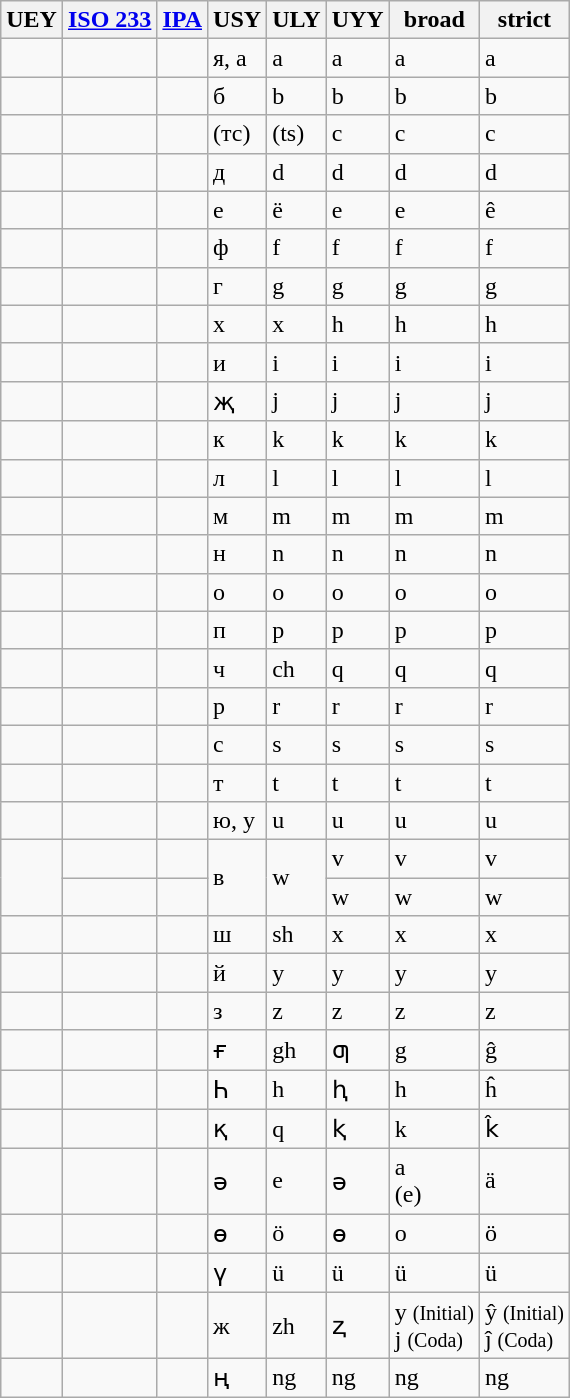<table class="wikitable + sortable">
<tr>
<th>UEY</th>
<th><a href='#'>ISO 233</a></th>
<th><a href='#'>IPA</a></th>
<th>USY</th>
<th>ULY</th>
<th>UYY</th>
<th>broad</th>
<th>strict</th>
</tr>
<tr>
<td></td>
<td></td>
<td></td>
<td>я, a</td>
<td>a</td>
<td>a</td>
<td>a</td>
<td>a</td>
</tr>
<tr>
<td></td>
<td></td>
<td></td>
<td>б</td>
<td>b</td>
<td>b</td>
<td>b</td>
<td>b</td>
</tr>
<tr>
<td></td>
<td></td>
<td></td>
<td>(тс)</td>
<td>(ts)</td>
<td>c</td>
<td>c</td>
<td>c</td>
</tr>
<tr>
<td></td>
<td></td>
<td></td>
<td>д</td>
<td>d</td>
<td>d</td>
<td>d</td>
<td>d</td>
</tr>
<tr>
<td></td>
<td></td>
<td></td>
<td>е</td>
<td>ë</td>
<td>e</td>
<td>e</td>
<td>ê</td>
</tr>
<tr>
<td></td>
<td></td>
<td></td>
<td>ф</td>
<td>f</td>
<td>f</td>
<td>f</td>
<td>f</td>
</tr>
<tr>
<td></td>
<td></td>
<td></td>
<td>г</td>
<td>g</td>
<td>g</td>
<td>g</td>
<td>g</td>
</tr>
<tr>
<td></td>
<td></td>
<td></td>
<td>х</td>
<td>x</td>
<td>h</td>
<td>h</td>
<td>h</td>
</tr>
<tr>
<td></td>
<td></td>
<td></td>
<td>и</td>
<td>i</td>
<td>i</td>
<td>i</td>
<td>i</td>
</tr>
<tr>
<td></td>
<td></td>
<td></td>
<td>җ</td>
<td>j</td>
<td>j</td>
<td>j</td>
<td>j</td>
</tr>
<tr>
<td></td>
<td></td>
<td></td>
<td>к</td>
<td>k</td>
<td>k</td>
<td>k</td>
<td>k</td>
</tr>
<tr>
<td></td>
<td></td>
<td></td>
<td>л</td>
<td>l</td>
<td>l</td>
<td>l</td>
<td>l</td>
</tr>
<tr>
<td></td>
<td></td>
<td></td>
<td>м</td>
<td>m</td>
<td>m</td>
<td>m</td>
<td>m</td>
</tr>
<tr>
<td></td>
<td></td>
<td></td>
<td>н</td>
<td>n</td>
<td>n</td>
<td>n</td>
<td>n</td>
</tr>
<tr>
<td></td>
<td></td>
<td></td>
<td>о</td>
<td>o</td>
<td>o</td>
<td>o</td>
<td>o</td>
</tr>
<tr>
<td></td>
<td></td>
<td></td>
<td>п</td>
<td>p</td>
<td>p</td>
<td>p</td>
<td>p</td>
</tr>
<tr>
<td></td>
<td></td>
<td></td>
<td>ч</td>
<td>ch</td>
<td>q</td>
<td>q</td>
<td>q</td>
</tr>
<tr>
<td></td>
<td></td>
<td></td>
<td>р</td>
<td>r</td>
<td>r</td>
<td>r</td>
<td>r</td>
</tr>
<tr>
<td></td>
<td></td>
<td></td>
<td>с</td>
<td>s</td>
<td>s</td>
<td>s</td>
<td>s</td>
</tr>
<tr>
<td></td>
<td></td>
<td></td>
<td>т</td>
<td>t</td>
<td>t</td>
<td>t</td>
<td>t</td>
</tr>
<tr>
<td></td>
<td></td>
<td></td>
<td>ю, у</td>
<td>u</td>
<td>u</td>
<td>u</td>
<td>u</td>
</tr>
<tr>
<td rowspan=2></td>
<td></td>
<td></td>
<td rowspan=2>в</td>
<td rowspan=2>w</td>
<td>v</td>
<td>v</td>
<td>v</td>
</tr>
<tr>
<td></td>
<td></td>
<td>w</td>
<td>w</td>
<td>w</td>
</tr>
<tr>
<td></td>
<td></td>
<td></td>
<td>ш</td>
<td>sh</td>
<td>x</td>
<td>x</td>
<td>x</td>
</tr>
<tr>
<td></td>
<td></td>
<td></td>
<td>й</td>
<td>y</td>
<td>y</td>
<td>y</td>
<td>y</td>
</tr>
<tr>
<td></td>
<td></td>
<td></td>
<td>з</td>
<td>z</td>
<td>z</td>
<td>z</td>
<td>z</td>
</tr>
<tr>
<td></td>
<td></td>
<td></td>
<td>ғ</td>
<td>gh</td>
<td>ƣ</td>
<td>g</td>
<td>ĝ</td>
</tr>
<tr>
<td></td>
<td></td>
<td></td>
<td>Һ</td>
<td>h</td>
<td>ⱨ</td>
<td>h</td>
<td>ĥ</td>
</tr>
<tr>
<td></td>
<td></td>
<td></td>
<td>қ</td>
<td>q</td>
<td>ⱪ</td>
<td>k</td>
<td>k̂</td>
</tr>
<tr>
<td></td>
<td></td>
<td></td>
<td>ə</td>
<td>e</td>
<td>ə</td>
<td>a<br>(e)</td>
<td>ä</td>
</tr>
<tr>
<td></td>
<td></td>
<td></td>
<td>ө</td>
<td>ö</td>
<td>ɵ</td>
<td>o</td>
<td>ö</td>
</tr>
<tr>
<td></td>
<td></td>
<td></td>
<td>ү</td>
<td>ü</td>
<td>ü</td>
<td>ü</td>
<td>ü</td>
</tr>
<tr>
<td></td>
<td></td>
<td></td>
<td>ж</td>
<td>zh</td>
<td>ⱬ</td>
<td>y <small>(Initial)</small><br>j <small>(Coda)</small></td>
<td>ŷ <small>(Initial)</small><br>ĵ <small>(Coda)</small></td>
</tr>
<tr>
<td></td>
<td></td>
<td></td>
<td>ң</td>
<td>ng</td>
<td>ng</td>
<td>ng</td>
<td>ng</td>
</tr>
</table>
